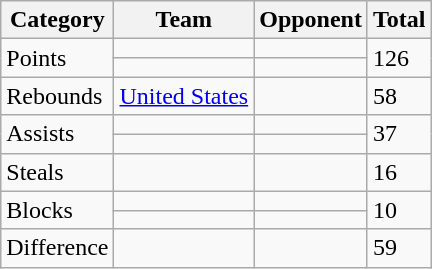<table class=wikitable>
<tr>
<th>Category</th>
<th>Team</th>
<th>Opponent</th>
<th>Total</th>
</tr>
<tr>
<td rowspan=2>Points</td>
<td></td>
<td></td>
<td rowspan=2>126</td>
</tr>
<tr>
<td></td>
<td></td>
</tr>
<tr>
<td>Rebounds</td>
<td> <a href='#'>United States</a></td>
<td></td>
<td>58</td>
</tr>
<tr>
<td rowspan=2>Assists</td>
<td></td>
<td></td>
<td rowspan=2>37</td>
</tr>
<tr>
<td></td>
<td></td>
</tr>
<tr>
<td>Steals</td>
<td></td>
<td></td>
<td>16</td>
</tr>
<tr>
<td rowspan=2>Blocks</td>
<td></td>
<td></td>
<td rowspan=2>10</td>
</tr>
<tr>
<td></td>
<td></td>
</tr>
<tr>
<td>Difference</td>
<td></td>
<td></td>
<td>59</td>
</tr>
</table>
